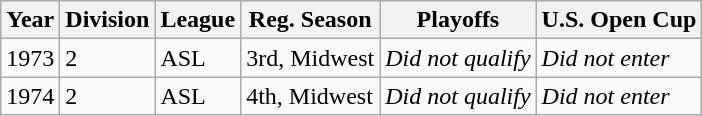<table class="wikitable">
<tr>
<th>Year</th>
<th>Division</th>
<th>League</th>
<th>Reg. Season</th>
<th>Playoffs</th>
<th>U.S. Open Cup</th>
</tr>
<tr>
<td>1973</td>
<td>2</td>
<td>ASL</td>
<td>3rd, Midwest</td>
<td><em>Did not qualify</em></td>
<td><em>Did not enter</em></td>
</tr>
<tr>
<td>1974</td>
<td>2</td>
<td>ASL</td>
<td>4th, Midwest</td>
<td><em>Did not qualify</em></td>
<td><em>Did not enter</em></td>
</tr>
</table>
